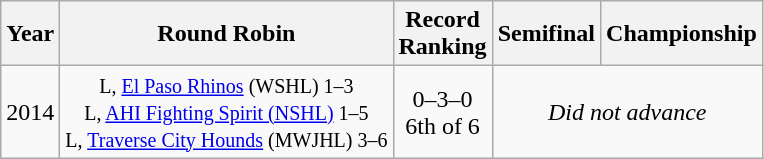<table class="wikitable">
<tr>
<th>Year</th>
<th>Round Robin</th>
<th>Record <br> Ranking</th>
<th>Semifinal</th>
<th>Championship</th>
</tr>
<tr align="center">
<td>2014</td>
<td><small> L, <a href='#'>El Paso Rhinos</a> (WSHL) 1–3<br>L, <a href='#'>AHI Fighting Spirit (NSHL)</a> 1–5<br>L, <a href='#'>Traverse City Hounds</a> (MWJHL) 3–6</small></td>
<td>0–3–0<br>6th of 6</td>
<td colspan=2><em>Did not advance</em></td>
</tr>
</table>
